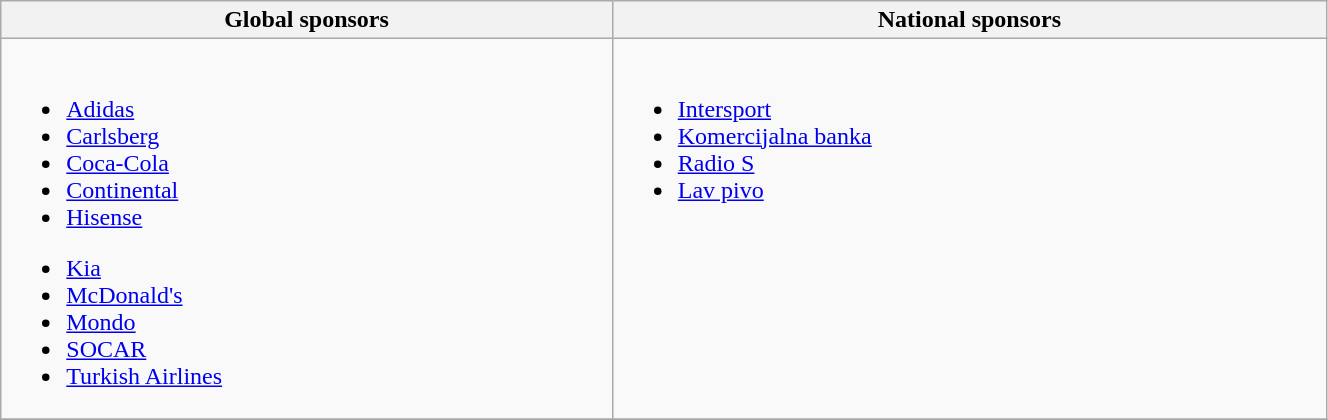<table class="wikitable" width=70%>
<tr>
<th>Global sponsors</th>
<th>National sponsors</th>
</tr>
<tr>
<td><br>
<ul><li><a href='#'>Adidas</a></li><li><a href='#'>Carlsberg</a></li><li><a href='#'>Coca-Cola</a></li><li><a href='#'>Continental</a></li><li><a href='#'>Hisense</a></li></ul><ul><li><a href='#'>Kia</a></li><li><a href='#'>McDonald's</a></li><li><a href='#'>Mondo</a></li><li><a href='#'>SOCAR</a></li><li><a href='#'>Turkish Airlines</a></li></ul></td>
<td valign=top><br><ul><li><a href='#'>Intersport</a></li><li><a href='#'>Komercijalna banka</a></li><li><a href='#'>Radio S</a></li><li><a href='#'>Lav pivo</a></li></ul></td>
</tr>
<tr>
</tr>
</table>
